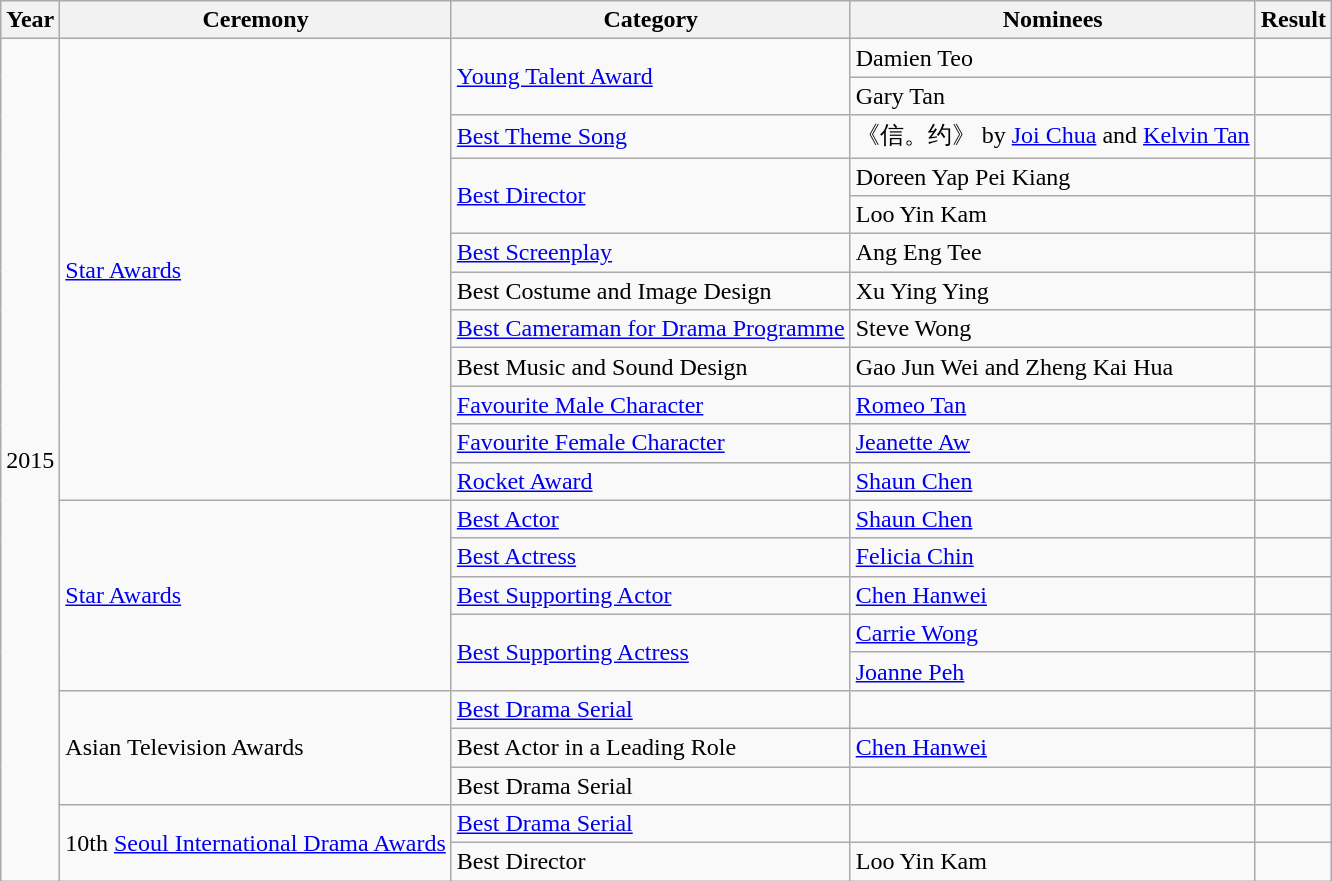<table class="wikitable sortable">
<tr>
<th>Year</th>
<th>Ceremony</th>
<th>Category</th>
<th>Nominees</th>
<th>Result</th>
</tr>
<tr>
<td rowspan="22">2015</td>
<td rowspan="12"><a href='#'>Star Awards</a></td>
<td rowspan="2"><a href='#'>Young Talent Award</a></td>
<td>Damien Teo</td>
<td></td>
</tr>
<tr>
<td>Gary Tan</td>
<td></td>
</tr>
<tr>
<td><a href='#'>Best Theme Song</a></td>
<td>《信。约》 by <a href='#'>Joi Chua</a> and <a href='#'>Kelvin Tan</a></td>
<td></td>
</tr>
<tr>
<td rowspan="2"><a href='#'>Best Director</a></td>
<td>Doreen Yap Pei Kiang</td>
<td></td>
</tr>
<tr>
<td>Loo Yin Kam</td>
<td></td>
</tr>
<tr>
<td><a href='#'>Best Screenplay</a></td>
<td>Ang Eng Tee</td>
<td></td>
</tr>
<tr>
<td>Best Costume and Image Design</td>
<td>Xu Ying Ying</td>
<td></td>
</tr>
<tr>
<td><a href='#'>Best Cameraman for Drama Programme</a></td>
<td>Steve Wong</td>
<td></td>
</tr>
<tr>
<td>Best Music and Sound Design</td>
<td>Gao Jun Wei and Zheng Kai Hua</td>
<td></td>
</tr>
<tr>
<td><a href='#'>Favourite Male Character</a></td>
<td><a href='#'>Romeo Tan</a></td>
<td></td>
</tr>
<tr>
<td><a href='#'>Favourite Female Character</a></td>
<td><a href='#'>Jeanette Aw</a></td>
<td></td>
</tr>
<tr>
<td><a href='#'>Rocket Award</a></td>
<td><a href='#'>Shaun Chen</a></td>
<td></td>
</tr>
<tr>
<td rowspan="5"><a href='#'>Star Awards</a></td>
<td><a href='#'>Best Actor</a></td>
<td><a href='#'>Shaun Chen</a></td>
<td></td>
</tr>
<tr>
<td><a href='#'>Best Actress</a></td>
<td><a href='#'>Felicia Chin</a></td>
<td></td>
</tr>
<tr>
<td><a href='#'>Best Supporting Actor</a></td>
<td><a href='#'>Chen Hanwei</a></td>
<td></td>
</tr>
<tr>
<td rowspan="2"><a href='#'>Best Supporting Actress</a></td>
<td><a href='#'>Carrie Wong</a></td>
<td></td>
</tr>
<tr>
<td><a href='#'>Joanne Peh</a></td>
<td></td>
</tr>
<tr>
<td rowspan="3">Asian Television Awards</td>
<td><a href='#'>Best Drama Serial</a></td>
<td></td>
<td></td>
</tr>
<tr>
<td>Best Actor in a Leading Role</td>
<td><a href='#'>Chen Hanwei</a></td>
<td></td>
</tr>
<tr>
<td>Best Drama Serial</td>
<td></td>
<td></td>
</tr>
<tr>
<td rowspan="2">10th <a href='#'>Seoul International Drama Awards</a></td>
<td><a href='#'>Best Drama Serial</a></td>
<td></td>
<td></td>
</tr>
<tr>
<td>Best Director</td>
<td>Loo Yin Kam</td>
<td></td>
</tr>
</table>
